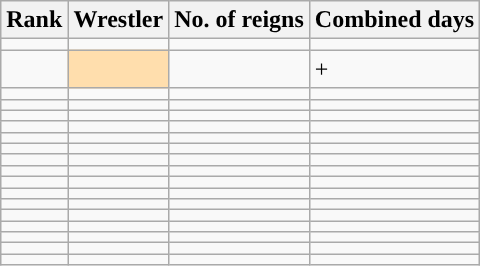<table class="wikitable sortable">
<tr>
<th>Rank </th>
<th>Wrestler</th>
<th>No. of reigns</th>
<th>Combined days</th>
</tr>
<tr>
<td></td>
<td align="left"></td>
<td></td>
<td></td>
</tr>
<tr>
<td></td>
<td style="background: #ffdead;"></td>
<td></td>
<td>+</td>
</tr>
<tr>
<td></td>
<td align="left"></td>
<td></td>
<td></td>
</tr>
<tr>
<td></td>
<td align="left"></td>
<td></td>
<td></td>
</tr>
<tr>
<td></td>
<td align="left"></td>
<td></td>
<td></td>
</tr>
<tr>
<td></td>
<td align="left"></td>
<td></td>
<td></td>
</tr>
<tr>
<td></td>
<td align="left"></td>
<td></td>
<td></td>
</tr>
<tr>
<td></td>
<td align="left"></td>
<td></td>
<td></td>
</tr>
<tr>
<td></td>
<td align="left"></td>
<td></td>
<td></td>
</tr>
<tr>
<td></td>
<td align="left"></td>
<td></td>
<td></td>
</tr>
<tr>
<td></td>
<td align="left"></td>
<td></td>
<td></td>
</tr>
<tr>
<td></td>
<td align="left"></td>
<td></td>
<td></td>
</tr>
<tr>
<td></td>
<td align="left"></td>
<td></td>
<td></td>
</tr>
<tr>
<td></td>
<td align="left"></td>
<td></td>
<td></td>
</tr>
<tr>
<td></td>
<td align="left"></td>
<td></td>
<td></td>
</tr>
<tr>
<td></td>
<td align="left"></td>
<td></td>
<td></td>
</tr>
<tr>
<td></td>
<td align="left"></td>
<td></td>
<td></td>
</tr>
<tr>
<td></td>
<td align="left"></td>
<td></td>
<td></td>
</tr>
</table>
